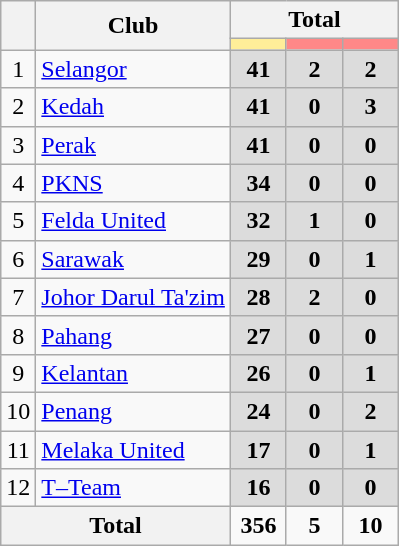<table class="wikitable" style="text-align:center;">
<tr style="text-align:center;">
<th style="width:10px;" rowspan="2"></th>
<th rowspan="2">Club</th>
<th colspan="3">Total</th>
</tr>
<tr>
<th style="width:30px; background:#fe9;"></th>
<th style="width:30px; background:#ff8888;"></th>
<th style="width:30px; background:#ff8888;"></th>
</tr>
<tr>
<td rowspan="1">1</td>
<td align=left><a href='#'>Selangor</a></td>
<td style="background:#DCDCDC"><strong>41</strong> </td>
<td style="background:#DCDCDC"><strong>2</strong> </td>
<td style="background:#DCDCDC"><strong>2</strong> </td>
</tr>
<tr>
<td rowspan="1">2</td>
<td align=left><a href='#'>Kedah</a></td>
<td style="background:#DCDCDC"><strong>41</strong> </td>
<td style="background:#DCDCDC"><strong>0</strong> </td>
<td style="background:#DCDCDC"><strong>3</strong> </td>
</tr>
<tr>
<td rowspan="1">3</td>
<td align=left><a href='#'>Perak</a></td>
<td style="background:#DCDCDC"><strong>41</strong> </td>
<td style="background:#DCDCDC"><strong>0</strong> </td>
<td style="background:#DCDCDC"><strong>0</strong> </td>
</tr>
<tr>
<td rowspan="1">4</td>
<td align=left><a href='#'>PKNS</a></td>
<td style="background:#DCDCDC"><strong>34</strong> </td>
<td style="background:#DCDCDC"><strong>0</strong> </td>
<td style="background:#DCDCDC"><strong>0</strong> </td>
</tr>
<tr>
<td rowspan="1">5</td>
<td align=left><a href='#'>Felda United</a></td>
<td style="background:#DCDCDC"><strong>32</strong> </td>
<td style="background:#DCDCDC"><strong>1</strong> </td>
<td style="background:#DCDCDC"><strong>0</strong> </td>
</tr>
<tr>
<td rowspan="1">6</td>
<td align=left><a href='#'>Sarawak</a></td>
<td style="background:#DCDCDC"><strong>29</strong> </td>
<td style="background:#DCDCDC"><strong>0</strong> </td>
<td style="background:#DCDCDC"><strong>1</strong> </td>
</tr>
<tr>
<td rowspan="1">7</td>
<td align=left><a href='#'>Johor Darul Ta'zim</a></td>
<td style="background:#DCDCDC"><strong>28</strong> </td>
<td style="background:#DCDCDC"><strong>2</strong> </td>
<td style="background:#DCDCDC"><strong>0</strong> </td>
</tr>
<tr>
<td rowspan="1">8</td>
<td align=left><a href='#'>Pahang</a></td>
<td style="background:#DCDCDC"><strong>27</strong> </td>
<td style="background:#DCDCDC"><strong>0</strong> </td>
<td style="background:#DCDCDC"><strong>0</strong> </td>
</tr>
<tr>
<td rowspan="1">9</td>
<td align=left><a href='#'>Kelantan</a></td>
<td style="background:#DCDCDC"><strong>26</strong> </td>
<td style="background:#DCDCDC"><strong>0</strong> </td>
<td style="background:#DCDCDC"><strong>1</strong> </td>
</tr>
<tr>
<td rowspan="1">10</td>
<td align=left><a href='#'>Penang</a></td>
<td style="background:#DCDCDC"><strong>24</strong> </td>
<td style="background:#DCDCDC"><strong>0</strong> </td>
<td style="background:#DCDCDC"><strong>2</strong> </td>
</tr>
<tr>
<td rowspan="1">11</td>
<td align=left><a href='#'>Melaka United</a></td>
<td style="background:#DCDCDC"><strong>17</strong> </td>
<td style="background:#DCDCDC"><strong>0</strong> </td>
<td style="background:#DCDCDC"><strong>1</strong> </td>
</tr>
<tr>
<td rowspan="1">12</td>
<td align=left><a href='#'>T–Team</a></td>
<td style="background:#DCDCDC"><strong>16</strong> </td>
<td style="background:#DCDCDC"><strong>0</strong> </td>
<td style="background:#DCDCDC"><strong>0</strong> </td>
</tr>
<tr>
<th colspan=2 align=left>Total</th>
<td><strong>356</strong> </td>
<td><strong>5</strong> </td>
<td><strong>10</strong> </td>
</tr>
</table>
